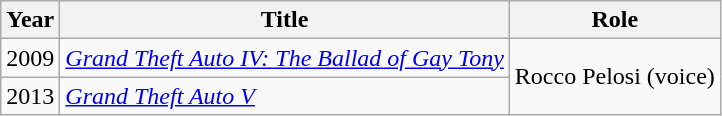<table class="wikitable plainrowheaders sortable" style="margin–right: 0;">
<tr>
<th>Year</th>
<th>Title</th>
<th>Role</th>
</tr>
<tr>
<td>2009</td>
<td><em><a href='#'>Grand Theft Auto IV: The Ballad of Gay Tony</a></em></td>
<td rowspan=2>Rocco Pelosi (voice)</td>
</tr>
<tr>
<td>2013</td>
<td><em><a href='#'>Grand Theft Auto V</a></em></td>
</tr>
</table>
